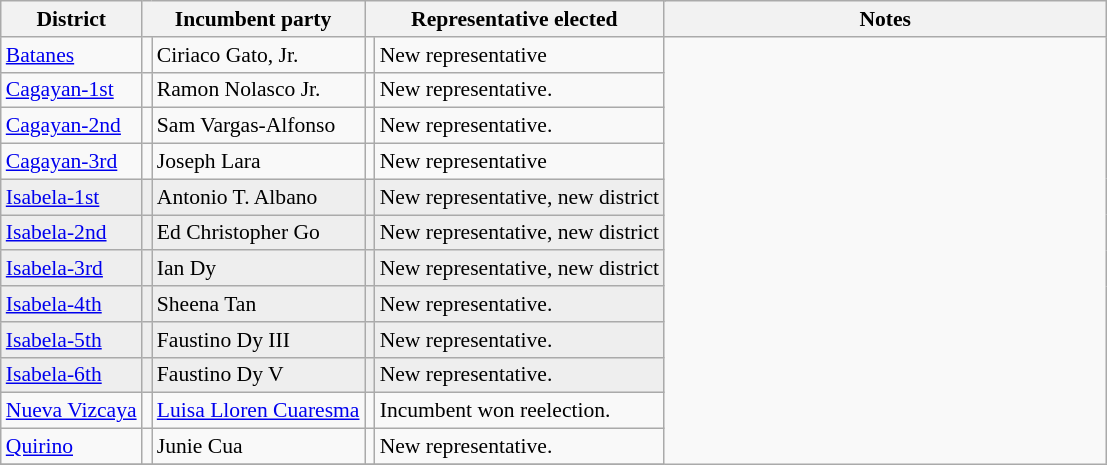<table class=wikitable style="font-size:90%;">
<tr>
<th>District</th>
<th colspan=2>Incumbent party</th>
<th colspan=3>Representative elected</th>
<th width=40%>Notes</th>
</tr>
<tr>
<td><a href='#'>Batanes</a></td>
<td></td>
<td>Ciriaco Gato, Jr.</td>
<td></td>
<td>New representative</td>
</tr>
<tr>
<td><a href='#'>Cagayan-1st</a></td>
<td></td>
<td>Ramon Nolasco Jr.</td>
<td></td>
<td>New representative.</td>
</tr>
<tr>
<td><a href='#'>Cagayan-2nd</a></td>
<td></td>
<td>Sam Vargas-Alfonso</td>
<td></td>
<td>New representative.</td>
</tr>
<tr>
<td><a href='#'>Cagayan-3rd</a></td>
<td></td>
<td>Joseph Lara</td>
<td></td>
<td>New representative</td>
</tr>
<tr bgcolor=#eee>
<td><a href='#'>Isabela-1st</a></td>
<td></td>
<td>Antonio T. Albano</td>
<td></td>
<td>New representative, new district</td>
</tr>
<tr bgcolor=#eee>
<td><a href='#'>Isabela-2nd</a></td>
<td></td>
<td>Ed Christopher Go</td>
<td></td>
<td>New representative, new district</td>
</tr>
<tr bgcolor=#eee>
<td><a href='#'>Isabela-3rd</a></td>
<td></td>
<td>Ian Dy</td>
<td></td>
<td>New representative, new district</td>
</tr>
<tr bgcolor=#eee>
<td><a href='#'>Isabela-4th</a></td>
<td></td>
<td>Sheena Tan</td>
<td></td>
<td>New representative.</td>
</tr>
<tr bgcolor=#eee>
<td><a href='#'>Isabela-5th</a></td>
<td></td>
<td>Faustino Dy III</td>
<td></td>
<td>New representative.</td>
</tr>
<tr bgcolor=#eee>
<td><a href='#'>Isabela-6th</a></td>
<td></td>
<td>Faustino Dy V</td>
<td></td>
<td>New representative.</td>
</tr>
<tr>
<td><a href='#'>Nueva Vizcaya</a></td>
<td></td>
<td><a href='#'>Luisa Lloren Cuaresma</a></td>
<td></td>
<td>Incumbent won reelection.</td>
</tr>
<tr>
<td><a href='#'>Quirino</a></td>
<td></td>
<td>Junie Cua</td>
<td></td>
<td>New representative.</td>
</tr>
<tr>
</tr>
</table>
